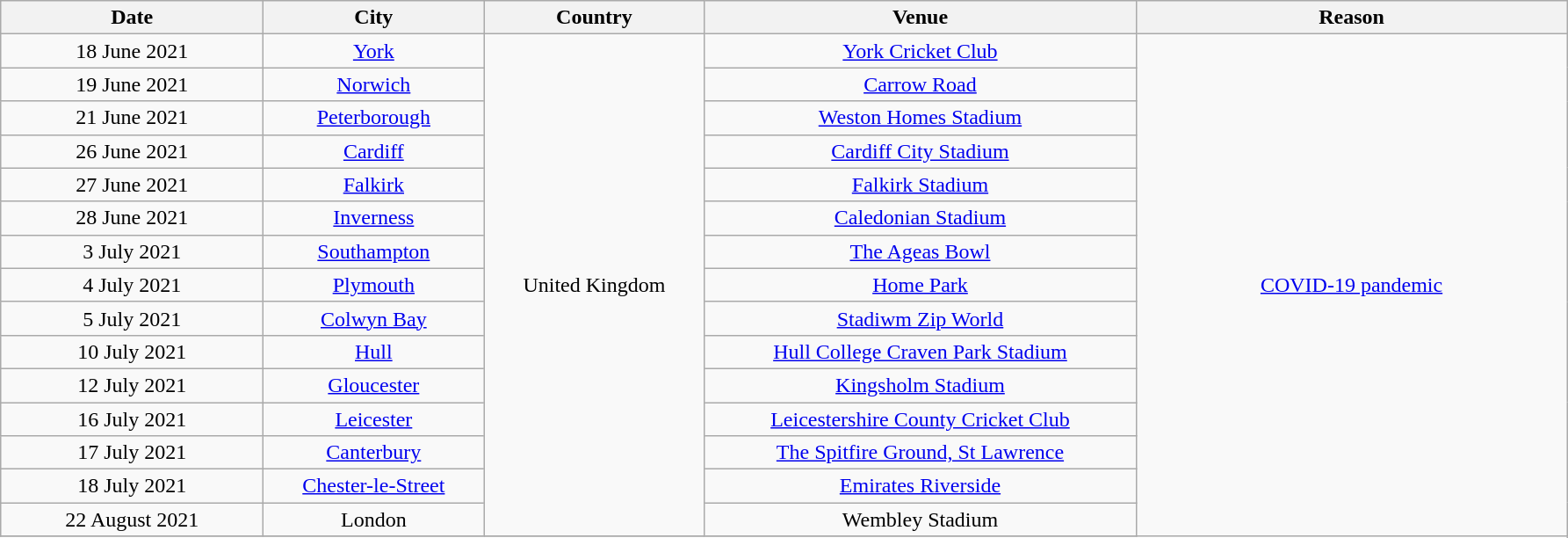<table class="wikitable plainrowheaders" style="text-align:center;">
<tr>
<th scope="col" style="width:12em;">Date</th>
<th scope="col" style="width:10em;">City</th>
<th scope="col" style="width:10em;">Country</th>
<th scope="col" style="width:20em;">Venue</th>
<th scope="col" style="width:20em;">Reason</th>
</tr>
<tr>
<td>18 June 2021</td>
<td><a href='#'>York</a></td>
<td rowspan="15">United Kingdom</td>
<td><a href='#'>York Cricket Club</a></td>
<td rowspan="16"><a href='#'>COVID-19 pandemic</a></td>
</tr>
<tr>
<td>19 June 2021</td>
<td><a href='#'>Norwich</a></td>
<td><a href='#'>Carrow Road</a></td>
</tr>
<tr>
<td>21 June 2021</td>
<td><a href='#'>Peterborough</a></td>
<td><a href='#'>Weston Homes Stadium</a></td>
</tr>
<tr>
<td>26 June 2021</td>
<td><a href='#'>Cardiff</a></td>
<td><a href='#'>Cardiff City Stadium</a></td>
</tr>
<tr>
<td>27 June 2021</td>
<td><a href='#'>Falkirk</a></td>
<td><a href='#'>Falkirk Stadium</a></td>
</tr>
<tr>
<td>28 June 2021</td>
<td><a href='#'>Inverness</a></td>
<td><a href='#'>Caledonian Stadium</a></td>
</tr>
<tr>
<td>3 July 2021</td>
<td><a href='#'>Southampton</a></td>
<td><a href='#'>The Ageas Bowl</a></td>
</tr>
<tr>
<td>4 July 2021</td>
<td><a href='#'>Plymouth</a></td>
<td><a href='#'>Home Park</a></td>
</tr>
<tr>
<td>5 July 2021</td>
<td><a href='#'>Colwyn Bay</a></td>
<td><a href='#'>Stadiwm Zip World</a></td>
</tr>
<tr>
<td>10 July 2021</td>
<td><a href='#'>Hull</a></td>
<td><a href='#'>Hull College Craven Park Stadium</a></td>
</tr>
<tr>
<td>12 July 2021</td>
<td><a href='#'>Gloucester</a></td>
<td><a href='#'>Kingsholm Stadium</a></td>
</tr>
<tr>
<td>16 July 2021</td>
<td><a href='#'>Leicester</a></td>
<td><a href='#'>Leicestershire County Cricket Club</a></td>
</tr>
<tr>
<td>17 July 2021</td>
<td><a href='#'>Canterbury</a></td>
<td><a href='#'>The Spitfire Ground, St Lawrence</a></td>
</tr>
<tr>
<td>18 July 2021</td>
<td><a href='#'>Chester-le-Street</a></td>
<td><a href='#'>Emirates Riverside</a></td>
</tr>
<tr>
<td>22 August 2021</td>
<td>London</td>
<td>Wembley Stadium</td>
</tr>
<tr>
</tr>
</table>
